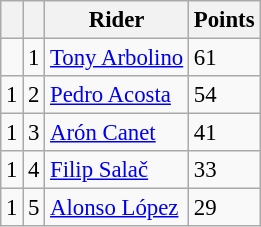<table class="wikitable" style="font-size: 95%;">
<tr>
<th></th>
<th></th>
<th>Rider</th>
<th>Points</th>
</tr>
<tr>
<td></td>
<td align=center>1</td>
<td> <a href='#'>Tony Arbolino</a></td>
<td align=left>61</td>
</tr>
<tr>
<td> 1</td>
<td align=center>2</td>
<td> <a href='#'>Pedro Acosta</a></td>
<td align=left>54</td>
</tr>
<tr>
<td> 1</td>
<td align=center>3</td>
<td> <a href='#'>Arón Canet</a></td>
<td align=left>41</td>
</tr>
<tr>
<td> 1</td>
<td align=center>4</td>
<td> <a href='#'>Filip Salač</a></td>
<td align=left>33</td>
</tr>
<tr>
<td> 1</td>
<td align=center>5</td>
<td> <a href='#'>Alonso López</a></td>
<td align=left>29</td>
</tr>
</table>
